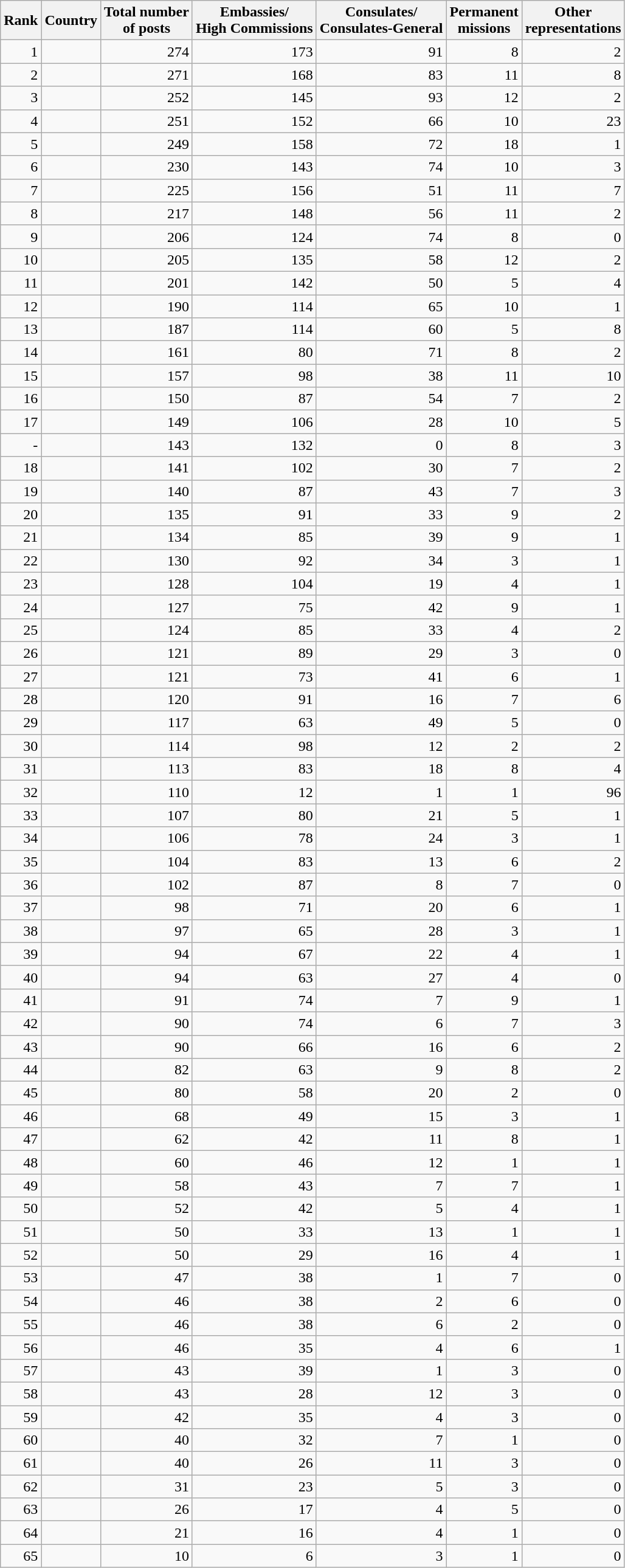<table class="wikitable sortable col2left" style="text-align:right;">
<tr>
<th>Rank</th>
<th>Country</th>
<th>Total number<br>of posts</th>
<th>Embassies/<br>High Commissions</th>
<th>Consulates/<br>Consulates-General</th>
<th>Permanent<br>missions</th>
<th>Other<br>representations</th>
</tr>
<tr>
<td>1</td>
<td></td>
<td>274</td>
<td>173</td>
<td>91</td>
<td>8</td>
<td>2</td>
</tr>
<tr>
<td>2</td>
<td></td>
<td>271</td>
<td>168</td>
<td>83</td>
<td>11</td>
<td>8</td>
</tr>
<tr>
<td>3</td>
<td></td>
<td>252</td>
<td>145</td>
<td>93</td>
<td>12</td>
<td>2</td>
</tr>
<tr>
<td>4</td>
<td></td>
<td>251</td>
<td>152</td>
<td>66</td>
<td>10</td>
<td>23</td>
</tr>
<tr>
<td>5</td>
<td></td>
<td>249</td>
<td>158</td>
<td>72</td>
<td>18</td>
<td>1</td>
</tr>
<tr>
<td>6</td>
<td></td>
<td>230</td>
<td>143</td>
<td>74</td>
<td>10</td>
<td>3</td>
</tr>
<tr>
<td>7</td>
<td></td>
<td>225</td>
<td>156</td>
<td>51</td>
<td>11</td>
<td>7</td>
</tr>
<tr>
<td>8</td>
<td></td>
<td>217</td>
<td>148</td>
<td>56</td>
<td>11</td>
<td>2</td>
</tr>
<tr>
<td>9</td>
<td></td>
<td>206</td>
<td>124</td>
<td>74</td>
<td>8</td>
<td>0</td>
</tr>
<tr>
<td>10</td>
<td></td>
<td>205</td>
<td>135</td>
<td>58</td>
<td>12</td>
<td>2</td>
</tr>
<tr>
<td>11</td>
<td></td>
<td>201</td>
<td>142</td>
<td>50</td>
<td>5</td>
<td>4</td>
</tr>
<tr>
<td>12</td>
<td></td>
<td>190</td>
<td>114</td>
<td>65</td>
<td>10</td>
<td>1</td>
</tr>
<tr>
<td>13</td>
<td></td>
<td>187</td>
<td>114</td>
<td>60</td>
<td>5</td>
<td>8</td>
</tr>
<tr>
<td>14</td>
<td></td>
<td>161</td>
<td>80</td>
<td>71</td>
<td>8</td>
<td>2</td>
</tr>
<tr>
<td>15</td>
<td></td>
<td>157</td>
<td>98</td>
<td>38</td>
<td>11</td>
<td>10</td>
</tr>
<tr>
<td>16</td>
<td></td>
<td>150</td>
<td>87</td>
<td>54</td>
<td>7</td>
<td>2</td>
</tr>
<tr>
<td>17</td>
<td></td>
<td>149</td>
<td>106</td>
<td>28</td>
<td>10</td>
<td>5</td>
</tr>
<tr>
<td>-</td>
<td></td>
<td>143</td>
<td>132</td>
<td>0</td>
<td>8</td>
<td>3</td>
</tr>
<tr>
<td>18</td>
<td></td>
<td>141</td>
<td>102</td>
<td>30</td>
<td>7</td>
<td>2</td>
</tr>
<tr>
<td>19</td>
<td></td>
<td>140</td>
<td>87</td>
<td>43</td>
<td>7</td>
<td>3</td>
</tr>
<tr>
<td>20</td>
<td></td>
<td>135</td>
<td>91</td>
<td>33</td>
<td>9</td>
<td>2</td>
</tr>
<tr>
<td>21</td>
<td></td>
<td>134</td>
<td>85</td>
<td>39</td>
<td>9</td>
<td>1</td>
</tr>
<tr>
<td>22</td>
<td></td>
<td>130</td>
<td>92</td>
<td>34</td>
<td>3</td>
<td>1</td>
</tr>
<tr>
<td>23</td>
<td></td>
<td>128</td>
<td>104</td>
<td>19</td>
<td>4</td>
<td>1</td>
</tr>
<tr>
<td>24</td>
<td></td>
<td>127</td>
<td>75</td>
<td>42</td>
<td>9</td>
<td>1</td>
</tr>
<tr>
<td>25</td>
<td></td>
<td>124</td>
<td>85</td>
<td>33</td>
<td>4</td>
<td>2</td>
</tr>
<tr>
<td>26</td>
<td></td>
<td>121</td>
<td>89</td>
<td>29</td>
<td>3</td>
<td>0</td>
</tr>
<tr>
<td>27</td>
<td></td>
<td>121</td>
<td>73</td>
<td>41</td>
<td>6</td>
<td>1</td>
</tr>
<tr>
<td>28</td>
<td></td>
<td>120</td>
<td>91</td>
<td>16</td>
<td>7</td>
<td>6</td>
</tr>
<tr>
<td>29</td>
<td></td>
<td>117</td>
<td>63</td>
<td>49</td>
<td>5</td>
<td>0</td>
</tr>
<tr>
<td>30</td>
<td></td>
<td>114</td>
<td>98</td>
<td>12</td>
<td>2</td>
<td>2</td>
</tr>
<tr>
<td>31</td>
<td></td>
<td>113</td>
<td>83</td>
<td>18</td>
<td>8</td>
<td>4</td>
</tr>
<tr>
<td>32</td>
<td></td>
<td>110</td>
<td>12</td>
<td>1</td>
<td>1</td>
<td>96</td>
</tr>
<tr>
<td>33</td>
<td></td>
<td>107</td>
<td>80</td>
<td>21</td>
<td>5</td>
<td>1</td>
</tr>
<tr>
<td>34</td>
<td></td>
<td>106</td>
<td>78</td>
<td>24</td>
<td>3</td>
<td>1</td>
</tr>
<tr>
<td>35</td>
<td></td>
<td>104</td>
<td>83</td>
<td>13</td>
<td>6</td>
<td>2</td>
</tr>
<tr>
<td>36</td>
<td></td>
<td>102</td>
<td>87</td>
<td>8</td>
<td>7</td>
<td>0</td>
</tr>
<tr>
<td>37</td>
<td></td>
<td>98</td>
<td>71</td>
<td>20</td>
<td>6</td>
<td>1</td>
</tr>
<tr>
<td>38</td>
<td></td>
<td>97</td>
<td>65</td>
<td>28</td>
<td>3</td>
<td>1</td>
</tr>
<tr>
<td>39</td>
<td></td>
<td>94</td>
<td>67</td>
<td>22</td>
<td>4</td>
<td>1</td>
</tr>
<tr>
<td>40</td>
<td></td>
<td>94</td>
<td>63</td>
<td>27</td>
<td>4</td>
<td>0</td>
</tr>
<tr>
<td>41</td>
<td></td>
<td>91</td>
<td>74</td>
<td>7</td>
<td>9</td>
<td>1</td>
</tr>
<tr>
<td>42</td>
<td></td>
<td>90</td>
<td>74</td>
<td>6</td>
<td>7</td>
<td>3</td>
</tr>
<tr>
<td>43</td>
<td></td>
<td>90</td>
<td>66</td>
<td>16</td>
<td>6</td>
<td>2</td>
</tr>
<tr>
<td>44</td>
<td></td>
<td>82</td>
<td>63</td>
<td>9</td>
<td>8</td>
<td>2</td>
</tr>
<tr>
<td>45</td>
<td></td>
<td>80</td>
<td>58</td>
<td>20</td>
<td>2</td>
<td>0</td>
</tr>
<tr>
<td>46</td>
<td></td>
<td>68</td>
<td>49</td>
<td>15</td>
<td>3</td>
<td>1</td>
</tr>
<tr>
<td>47</td>
<td></td>
<td>62</td>
<td>42</td>
<td>11</td>
<td>8</td>
<td>1</td>
</tr>
<tr>
<td>48</td>
<td></td>
<td>60</td>
<td>46</td>
<td>12</td>
<td>1</td>
<td>1</td>
</tr>
<tr>
<td>49</td>
<td></td>
<td>58</td>
<td>43</td>
<td>7</td>
<td>7</td>
<td>1</td>
</tr>
<tr>
<td>50</td>
<td></td>
<td>52</td>
<td>42</td>
<td>5</td>
<td>4</td>
<td>1</td>
</tr>
<tr>
<td>51</td>
<td></td>
<td>50</td>
<td>33</td>
<td>13</td>
<td>1</td>
<td>1</td>
</tr>
<tr>
<td>52</td>
<td></td>
<td>50</td>
<td>29</td>
<td>16</td>
<td>4</td>
<td>1</td>
</tr>
<tr>
<td>53</td>
<td></td>
<td>47</td>
<td>38</td>
<td>1</td>
<td>7</td>
<td>0</td>
</tr>
<tr>
<td>54</td>
<td></td>
<td>46</td>
<td>38</td>
<td>2</td>
<td>6</td>
<td>0</td>
</tr>
<tr>
<td>55</td>
<td></td>
<td>46</td>
<td>38</td>
<td>6</td>
<td>2</td>
<td>0</td>
</tr>
<tr>
<td>56</td>
<td></td>
<td>46</td>
<td>35</td>
<td>4</td>
<td>6</td>
<td>1</td>
</tr>
<tr>
<td>57</td>
<td></td>
<td>43</td>
<td>39</td>
<td>1</td>
<td>3</td>
<td>0</td>
</tr>
<tr>
<td>58</td>
<td></td>
<td>43</td>
<td>28</td>
<td>12</td>
<td>3</td>
<td>0</td>
</tr>
<tr>
<td>59</td>
<td></td>
<td>42</td>
<td>35</td>
<td>4</td>
<td>3</td>
<td>0</td>
</tr>
<tr>
<td>60</td>
<td></td>
<td>40</td>
<td>32</td>
<td>7</td>
<td>1</td>
<td>0</td>
</tr>
<tr>
<td>61</td>
<td></td>
<td>40</td>
<td>26</td>
<td>11</td>
<td>3</td>
<td>0</td>
</tr>
<tr>
<td>62</td>
<td></td>
<td>31</td>
<td>23</td>
<td>5</td>
<td>3</td>
<td>0</td>
</tr>
<tr>
<td>63</td>
<td></td>
<td>26</td>
<td>17</td>
<td>4</td>
<td>5</td>
<td>0</td>
</tr>
<tr>
<td>64</td>
<td></td>
<td>21</td>
<td>16</td>
<td>4</td>
<td>1</td>
<td>0</td>
</tr>
<tr>
<td>65</td>
<td></td>
<td>10</td>
<td>6</td>
<td>3</td>
<td>1</td>
<td>0</td>
</tr>
</table>
